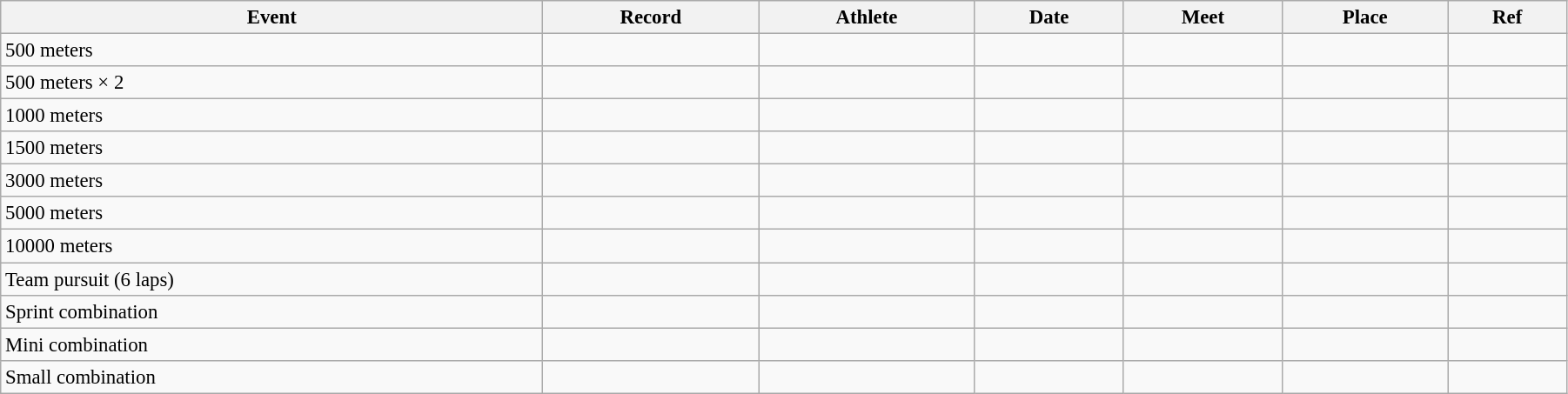<table class="wikitable" style="font-size:95%; width: 95%;">
<tr>
<th>Event</th>
<th>Record</th>
<th>Athlete</th>
<th>Date</th>
<th>Meet</th>
<th>Place</th>
<th>Ref</th>
</tr>
<tr>
<td>500 meters</td>
<td></td>
<td></td>
<td></td>
<td></td>
<td></td>
<td></td>
</tr>
<tr>
<td>500 meters × 2</td>
<td></td>
<td></td>
<td></td>
<td></td>
<td></td>
<td></td>
</tr>
<tr>
<td>1000 meters</td>
<td></td>
<td></td>
<td></td>
<td></td>
<td></td>
<td></td>
</tr>
<tr>
<td>1500 meters</td>
<td></td>
<td></td>
<td></td>
<td></td>
<td></td>
<td></td>
</tr>
<tr>
<td>3000 meters</td>
<td></td>
<td></td>
<td></td>
<td></td>
<td></td>
<td></td>
</tr>
<tr>
<td>5000 meters</td>
<td></td>
<td></td>
<td></td>
<td></td>
<td></td>
<td></td>
</tr>
<tr>
<td>10000 meters</td>
<td></td>
<td></td>
<td></td>
<td></td>
<td></td>
<td></td>
</tr>
<tr>
<td>Team pursuit (6 laps)</td>
<td></td>
<td></td>
<td></td>
<td></td>
<td></td>
<td></td>
</tr>
<tr>
<td>Sprint combination</td>
<td></td>
<td></td>
<td></td>
<td></td>
<td></td>
<td></td>
</tr>
<tr>
<td>Mini combination</td>
<td></td>
<td></td>
<td></td>
<td></td>
<td></td>
<td></td>
</tr>
<tr>
<td>Small combination</td>
<td></td>
<td></td>
<td></td>
<td></td>
<td></td>
<td></td>
</tr>
</table>
